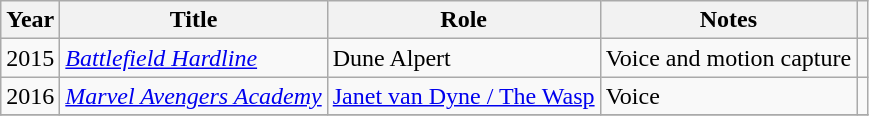<table class="wikitable sortable">
<tr>
<th>Year</th>
<th>Title</th>
<th>Role</th>
<th class="unsortable">Notes</th>
<th></th>
</tr>
<tr>
<td>2015</td>
<td><em><a href='#'>Battlefield Hardline</a></em></td>
<td>Dune Alpert</td>
<td>Voice and motion capture</td>
<td style="text-align:center;"></td>
</tr>
<tr>
<td>2016</td>
<td><em><a href='#'>Marvel Avengers Academy</a></em></td>
<td><a href='#'>Janet van Dyne / The Wasp</a></td>
<td>Voice</td>
<td style="text-align:center;"></td>
</tr>
<tr>
</tr>
</table>
